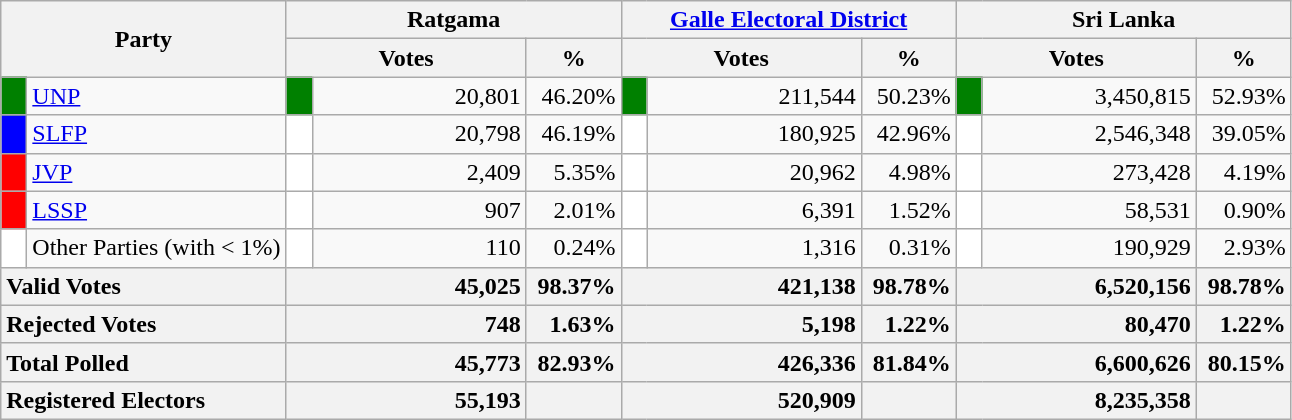<table class="wikitable">
<tr>
<th colspan="2" width="144px"rowspan="2">Party</th>
<th colspan="3" width="216px">Ratgama</th>
<th colspan="3" width="216px"><a href='#'>Galle Electoral District</a></th>
<th colspan="3" width="216px">Sri Lanka</th>
</tr>
<tr>
<th colspan="2" width="144px">Votes</th>
<th>%</th>
<th colspan="2" width="144px">Votes</th>
<th>%</th>
<th colspan="2" width="144px">Votes</th>
<th>%</th>
</tr>
<tr>
<td style="background-color:green;" width="10px"></td>
<td style="text-align:left;"><a href='#'>UNP</a></td>
<td style="background-color:green;" width="10px"></td>
<td style="text-align:right;">20,801</td>
<td style="text-align:right;">46.20%</td>
<td style="background-color:green;" width="10px"></td>
<td style="text-align:right;">211,544</td>
<td style="text-align:right;">50.23%</td>
<td style="background-color:green;" width="10px"></td>
<td style="text-align:right;">3,450,815</td>
<td style="text-align:right;">52.93%</td>
</tr>
<tr>
<td style="background-color:blue;" width="10px"></td>
<td style="text-align:left;"><a href='#'>SLFP</a></td>
<td style="background-color:white;" width="10px"></td>
<td style="text-align:right;">20,798</td>
<td style="text-align:right;">46.19%</td>
<td style="background-color:white;" width="10px"></td>
<td style="text-align:right;">180,925</td>
<td style="text-align:right;">42.96%</td>
<td style="background-color:white;" width="10px"></td>
<td style="text-align:right;">2,546,348</td>
<td style="text-align:right;">39.05%</td>
</tr>
<tr>
<td style="background-color:red;" width="10px"></td>
<td style="text-align:left;"><a href='#'>JVP</a></td>
<td style="background-color:white;" width="10px"></td>
<td style="text-align:right;">2,409</td>
<td style="text-align:right;">5.35%</td>
<td style="background-color:white;" width="10px"></td>
<td style="text-align:right;">20,962</td>
<td style="text-align:right;">4.98%</td>
<td style="background-color:white;" width="10px"></td>
<td style="text-align:right;">273,428</td>
<td style="text-align:right;">4.19%</td>
</tr>
<tr>
<td style="background-color:red;" width="10px"></td>
<td style="text-align:left;"><a href='#'>LSSP</a></td>
<td style="background-color:white;" width="10px"></td>
<td style="text-align:right;">907</td>
<td style="text-align:right;">2.01%</td>
<td style="background-color:white;" width="10px"></td>
<td style="text-align:right;">6,391</td>
<td style="text-align:right;">1.52%</td>
<td style="background-color:white;" width="10px"></td>
<td style="text-align:right;">58,531</td>
<td style="text-align:right;">0.90%</td>
</tr>
<tr>
<td style="background-color:white;" width="10px"></td>
<td style="text-align:left;">Other Parties (with < 1%)</td>
<td style="background-color:white;" width="10px"></td>
<td style="text-align:right;">110</td>
<td style="text-align:right;">0.24%</td>
<td style="background-color:white;" width="10px"></td>
<td style="text-align:right;">1,316</td>
<td style="text-align:right;">0.31%</td>
<td style="background-color:white;" width="10px"></td>
<td style="text-align:right;">190,929</td>
<td style="text-align:right;">2.93%</td>
</tr>
<tr>
<th colspan="2" width="144px"style="text-align:left;">Valid Votes</th>
<th style="text-align:right;"colspan="2" width="144px">45,025</th>
<th style="text-align:right;">98.37%</th>
<th style="text-align:right;"colspan="2" width="144px">421,138</th>
<th style="text-align:right;">98.78%</th>
<th style="text-align:right;"colspan="2" width="144px">6,520,156</th>
<th style="text-align:right;">98.78%</th>
</tr>
<tr>
<th colspan="2" width="144px"style="text-align:left;">Rejected Votes</th>
<th style="text-align:right;"colspan="2" width="144px">748</th>
<th style="text-align:right;">1.63%</th>
<th style="text-align:right;"colspan="2" width="144px">5,198</th>
<th style="text-align:right;">1.22%</th>
<th style="text-align:right;"colspan="2" width="144px">80,470</th>
<th style="text-align:right;">1.22%</th>
</tr>
<tr>
<th colspan="2" width="144px"style="text-align:left;">Total Polled</th>
<th style="text-align:right;"colspan="2" width="144px">45,773</th>
<th style="text-align:right;">82.93%</th>
<th style="text-align:right;"colspan="2" width="144px">426,336</th>
<th style="text-align:right;">81.84%</th>
<th style="text-align:right;"colspan="2" width="144px">6,600,626</th>
<th style="text-align:right;">80.15%</th>
</tr>
<tr>
<th colspan="2" width="144px"style="text-align:left;">Registered Electors</th>
<th style="text-align:right;"colspan="2" width="144px">55,193</th>
<th></th>
<th style="text-align:right;"colspan="2" width="144px">520,909</th>
<th></th>
<th style="text-align:right;"colspan="2" width="144px">8,235,358</th>
<th></th>
</tr>
</table>
